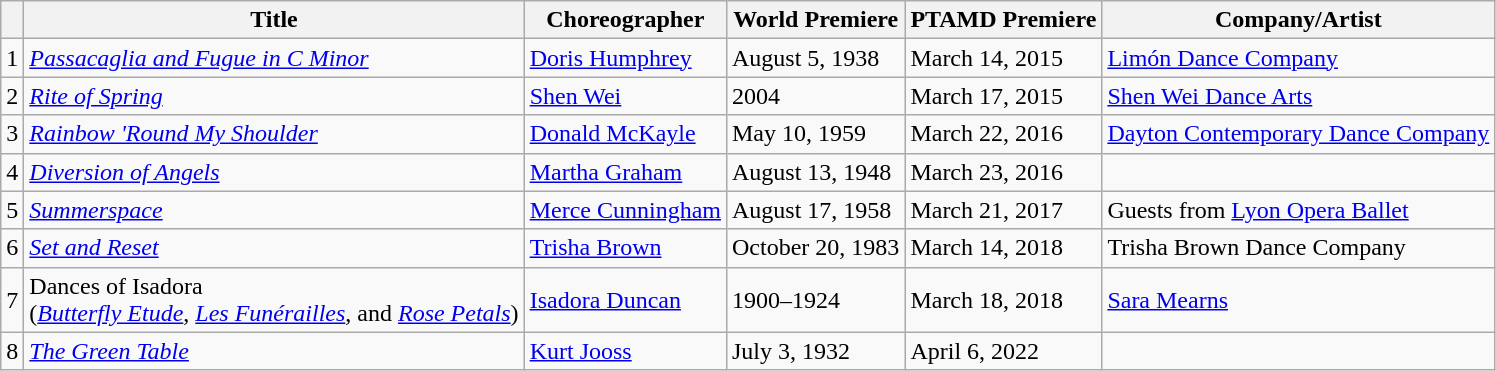<table class="wikitable sortable">
<tr>
<th></th>
<th>Title</th>
<th>Choreographer</th>
<th>World Premiere</th>
<th>PTAMD Premiere</th>
<th>Company/Artist</th>
</tr>
<tr>
<td>1</td>
<td><em><a href='#'>Passacaglia and Fugue in C Minor</a></em></td>
<td><a href='#'>Doris Humphrey</a></td>
<td>August 5, 1938</td>
<td>March 14, 2015</td>
<td><a href='#'>Limón Dance Company</a></td>
</tr>
<tr>
<td>2</td>
<td><em><a href='#'>Rite of Spring</a></em></td>
<td><a href='#'>Shen Wei</a></td>
<td>2004</td>
<td>March 17, 2015</td>
<td><a href='#'>Shen Wei Dance Arts</a></td>
</tr>
<tr>
<td>3</td>
<td><em><a href='#'>Rainbow 'Round My Shoulder</a></em></td>
<td><a href='#'>Donald McKayle</a></td>
<td>May 10, 1959</td>
<td>March 22, 2016</td>
<td><a href='#'>Dayton Contemporary Dance Company</a></td>
</tr>
<tr>
<td>4</td>
<td><em><a href='#'>Diversion of Angels</a></em></td>
<td><a href='#'>Martha Graham</a></td>
<td>August 13, 1948</td>
<td>March 23, 2016</td>
<td></td>
</tr>
<tr>
<td>5</td>
<td><em><a href='#'>Summerspace</a></em></td>
<td><a href='#'>Merce Cunningham</a></td>
<td>August 17, 1958</td>
<td>March 21, 2017</td>
<td>Guests from <a href='#'>Lyon Opera Ballet</a></td>
</tr>
<tr>
<td>6</td>
<td><em><a href='#'>Set and Reset</a></em></td>
<td><a href='#'>Trisha Brown</a></td>
<td>October 20, 1983</td>
<td>March 14, 2018</td>
<td>Trisha Brown Dance Company</td>
</tr>
<tr>
<td>7</td>
<td>Dances of Isadora<br>(<em><a href='#'>Butterfly Etude</a></em>, <em><a href='#'>Les Funérailles</a></em>, and <em><a href='#'>Rose Petals</a></em>)</td>
<td><a href='#'>Isadora Duncan</a></td>
<td>1900–1924</td>
<td>March 18, 2018</td>
<td><a href='#'>Sara Mearns</a></td>
</tr>
<tr>
<td>8</td>
<td><em><a href='#'>The Green Table</a></em></td>
<td><a href='#'>Kurt Jooss</a></td>
<td>July 3, 1932</td>
<td>April 6, 2022</td>
<td></td>
</tr>
</table>
